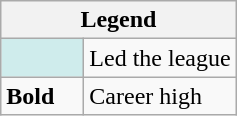<table class="wikitable mw-collapsible mw-collapsed">
<tr>
<th colspan="2">Legend</th>
</tr>
<tr>
<td style="background:#cfecec; width:3em;"></td>
<td>Led the league</td>
</tr>
<tr>
<td><strong>Bold</strong></td>
<td>Career high</td>
</tr>
</table>
